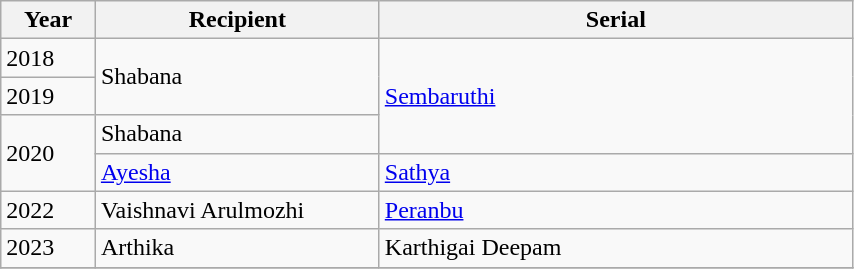<table class="wikitable" width="45%">
<tr>
<th style="width:10%;">Year</th>
<th style="width:30%;">Recipient</th>
<th style="width:50%;">Serial</th>
</tr>
<tr>
<td>2018</td>
<td rowspan="2">Shabana</td>
<td rowspan="3"><a href='#'>Sembaruthi</a></td>
</tr>
<tr>
<td>2019</td>
</tr>
<tr>
<td rowspan="2">2020</td>
<td>Shabana</td>
</tr>
<tr>
<td><a href='#'>Ayesha</a></td>
<td><a href='#'>Sathya</a></td>
</tr>
<tr>
<td>2022</td>
<td>Vaishnavi Arulmozhi</td>
<td><a href='#'>Peranbu</a></td>
</tr>
<tr>
<td>2023</td>
<td>Arthika</td>
<td>Karthigai Deepam</td>
</tr>
<tr>
</tr>
</table>
